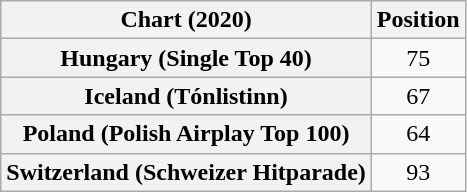<table class="wikitable sortable plainrowheaders" style="text-align:center">
<tr>
<th scope="col">Chart (2020)</th>
<th scope="col">Position</th>
</tr>
<tr>
<th scope="row">Hungary (Single Top 40)</th>
<td>75</td>
</tr>
<tr>
<th scope="row">Iceland (Tónlistinn)</th>
<td>67</td>
</tr>
<tr>
<th scope="row">Poland (Polish Airplay Top 100)</th>
<td>64</td>
</tr>
<tr>
<th scope="row">Switzerland (Schweizer Hitparade)</th>
<td>93</td>
</tr>
</table>
